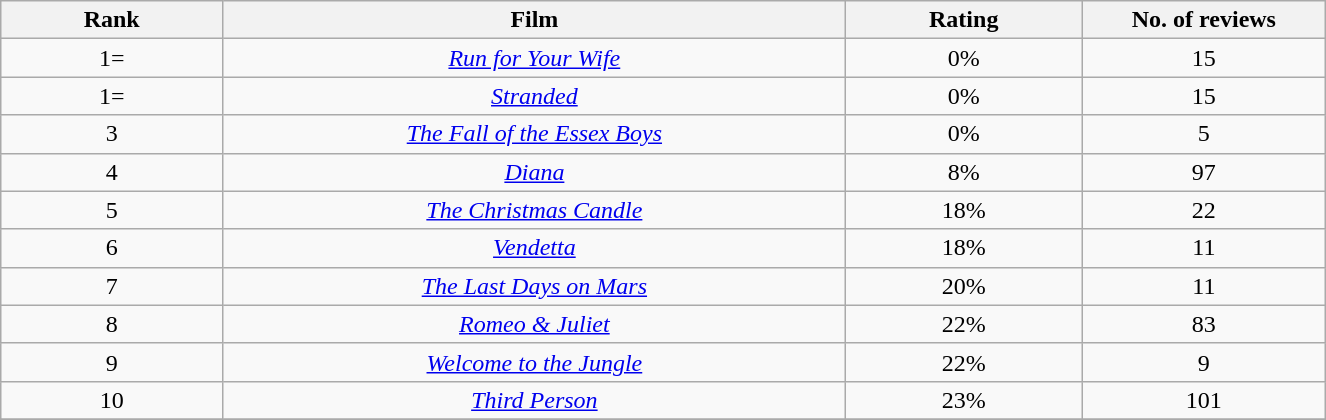<table class="wikitable sortable plainrowheaders" width="70%" style="text-align:center; margin: 1em auto 1em auto;">
<tr>
<th width=5%>Rank</th>
<th width=14%>Film</th>
<th width=5%>Rating</th>
<th width=5%>No. of reviews</th>
</tr>
<tr>
<td>1=</td>
<td><em><a href='#'>Run for Your Wife</a></em></td>
<td>0%</td>
<td>15</td>
</tr>
<tr>
<td>1=</td>
<td><em><a href='#'>Stranded</a></em></td>
<td>0%</td>
<td>15</td>
</tr>
<tr>
<td>3</td>
<td><em><a href='#'>The Fall of the Essex Boys</a></em></td>
<td>0%</td>
<td>5</td>
</tr>
<tr>
<td>4</td>
<td><em><a href='#'>Diana</a></em></td>
<td>8%</td>
<td>97</td>
</tr>
<tr>
<td>5</td>
<td><em><a href='#'>The Christmas Candle</a></em></td>
<td>18%</td>
<td>22</td>
</tr>
<tr>
<td>6</td>
<td><em><a href='#'>Vendetta</a></em></td>
<td>18%</td>
<td>11</td>
</tr>
<tr>
<td>7</td>
<td><em><a href='#'>The Last Days on Mars</a></em></td>
<td>20%</td>
<td>11</td>
</tr>
<tr>
<td>8</td>
<td><em><a href='#'>Romeo & Juliet</a></em></td>
<td>22%</td>
<td>83</td>
</tr>
<tr>
<td>9</td>
<td><em><a href='#'>Welcome to the Jungle</a></em></td>
<td>22%</td>
<td>9</td>
</tr>
<tr>
<td>10</td>
<td><em><a href='#'>Third Person</a></em></td>
<td>23%</td>
<td>101</td>
</tr>
<tr>
</tr>
</table>
